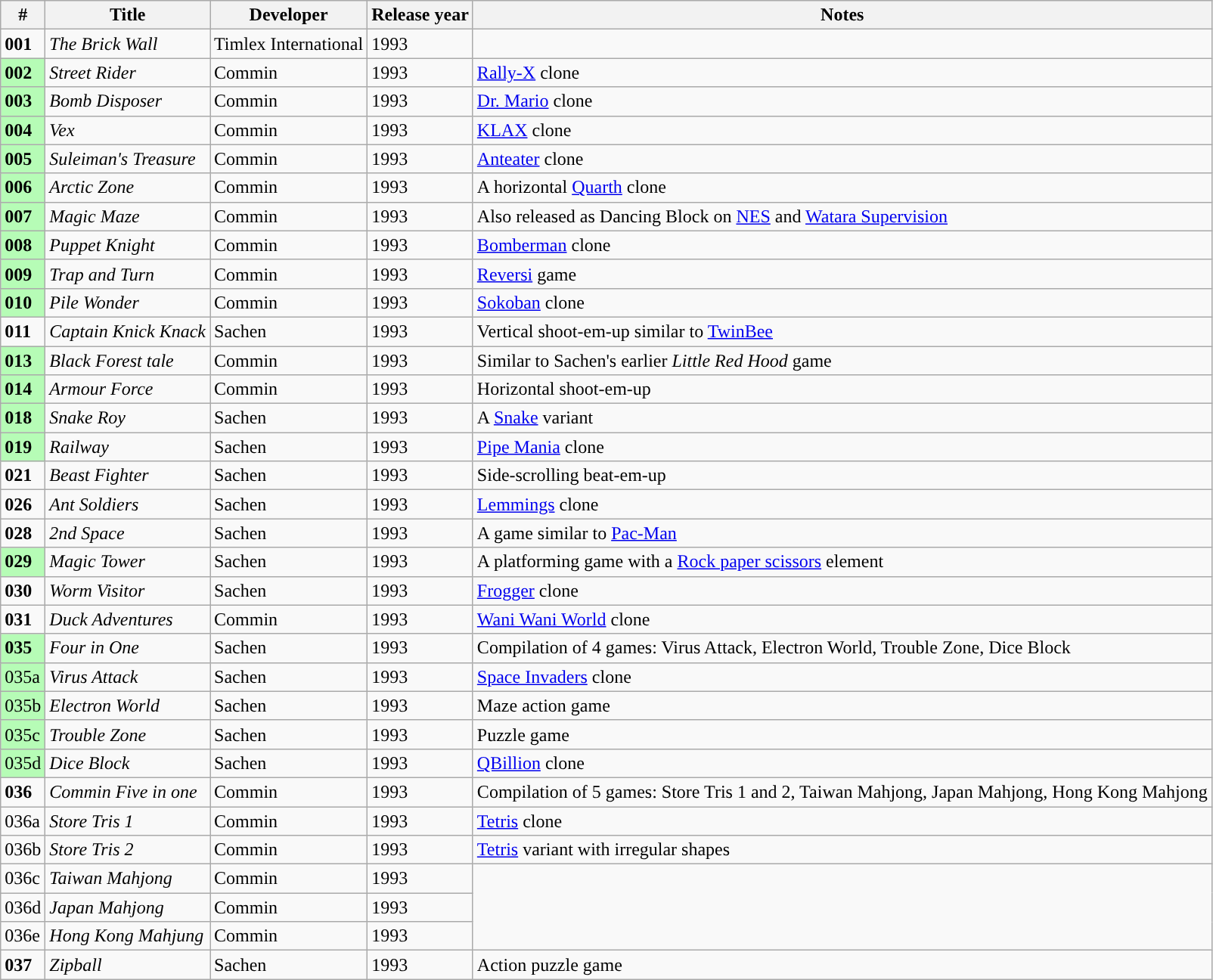<table class="wikitable sortable" border="1">
<tr>
<th scope="col">#</th>
<th scope="col">Title</th>
<th scope="col">Developer</th>
<th scope="col">Release year</th>
<th scope="col">Notes</th>
</tr>
<tr>
<td><strong>001</strong></td>
<td><em>The Brick Wall</em></td>
<td>Timlex International</td>
<td>1993</td>
</tr>
<tr>
<td style="background:#b6fcb6;"><strong>002</strong></td>
<td><em>Street Rider</em></td>
<td>Commin</td>
<td>1993</td>
<td><a href='#'>Rally-X</a> clone</td>
</tr>
<tr>
<td style="background:#b6fcb6;"><strong>003</strong></td>
<td><em>Bomb Disposer</em></td>
<td>Commin</td>
<td>1993</td>
<td><a href='#'>Dr. Mario</a> clone</td>
</tr>
<tr>
<td style="background:#b6fcb6;"><strong>004</strong></td>
<td><em>Vex</em></td>
<td>Commin</td>
<td>1993</td>
<td><a href='#'>KLAX</a> clone</td>
</tr>
<tr>
<td style="background:#b6fcb6;"><strong>005</strong></td>
<td><em>Suleiman's Treasure</em></td>
<td>Commin</td>
<td>1993</td>
<td><a href='#'>Anteater</a> clone</td>
</tr>
<tr>
<td style="background:#b6fcb6;"><strong>006</strong></td>
<td><em>Arctic Zone</em></td>
<td>Commin</td>
<td>1993</td>
<td>A horizontal <a href='#'>Quarth</a> clone</td>
</tr>
<tr>
<td style="background:#b6fcb6;"><strong>007</strong></td>
<td><em>Magic Maze</em></td>
<td>Commin</td>
<td>1993</td>
<td>Also released as Dancing Block on <a href='#'>NES</a> and <a href='#'>Watara Supervision</a></td>
</tr>
<tr>
<td style="background:#b6fcb6;"><strong>008</strong></td>
<td><em>Puppet Knight</em></td>
<td>Commin</td>
<td>1993</td>
<td><a href='#'>Bomberman</a> clone</td>
</tr>
<tr>
<td style="background:#b6fcb6;"><strong>009</strong></td>
<td><em>Trap and Turn</em></td>
<td>Commin</td>
<td>1993</td>
<td><a href='#'>Reversi</a> game</td>
</tr>
<tr>
<td style="background:#b6fcb6;"><strong>010</strong></td>
<td><em>Pile Wonder</em></td>
<td>Commin</td>
<td>1993</td>
<td><a href='#'>Sokoban</a> clone</td>
</tr>
<tr>
<td><strong>011</strong></td>
<td><em>Captain Knick Knack</em></td>
<td>Sachen</td>
<td>1993</td>
<td>Vertical shoot-em-up similar to <a href='#'>TwinBee</a></td>
</tr>
<tr>
<td style="background:#b6fcb6;"><strong>013</strong></td>
<td><em>Black Forest tale</em></td>
<td>Commin</td>
<td>1993</td>
<td>Similar to Sachen's earlier <em>Little Red Hood</em> game</td>
</tr>
<tr>
<td style="background:#b6fcb6;"><strong>014</strong></td>
<td><em>Armour Force</em></td>
<td>Commin</td>
<td>1993</td>
<td>Horizontal shoot-em-up</td>
</tr>
<tr>
<td style="background:#b6fcb6;"><strong>018</strong></td>
<td><em>Snake Roy</em></td>
<td>Sachen</td>
<td>1993</td>
<td>A <a href='#'>Snake</a> variant</td>
</tr>
<tr>
<td style="background:#b6fcb6;"><strong>019</strong></td>
<td><em>Railway</em></td>
<td>Sachen</td>
<td>1993</td>
<td><a href='#'>Pipe Mania</a> clone</td>
</tr>
<tr>
<td><strong>021</strong></td>
<td><em>Beast Fighter</em></td>
<td>Sachen</td>
<td>1993</td>
<td>Side-scrolling beat-em-up</td>
</tr>
<tr>
<td><strong>026</strong></td>
<td><em>Ant Soldiers</em></td>
<td>Sachen</td>
<td>1993</td>
<td><a href='#'>Lemmings</a> clone</td>
</tr>
<tr>
<td><strong>028</strong></td>
<td><em>2nd Space</em></td>
<td>Sachen</td>
<td>1993</td>
<td>A game similar to <a href='#'>Pac-Man</a></td>
</tr>
<tr>
<td style="background:#b6fcb6;"><strong>029</strong></td>
<td><em>Magic Tower</em></td>
<td>Sachen</td>
<td>1993</td>
<td>A platforming game with a <a href='#'>Rock paper scissors</a> element</td>
</tr>
<tr>
<td><strong>030</strong></td>
<td><em>Worm Visitor</em></td>
<td>Sachen</td>
<td>1993</td>
<td><a href='#'>Frogger</a> clone</td>
</tr>
<tr>
<td><strong>031</strong></td>
<td><em>Duck Adventures</em></td>
<td>Commin</td>
<td>1993</td>
<td><a href='#'>Wani Wani World</a> clone</td>
</tr>
<tr>
<td style="background:#b6fcb6;"><strong>035</strong></td>
<td><em>Four in One</em></td>
<td>Sachen</td>
<td>1993</td>
<td>Compilation of 4 games: Virus Attack, Electron World, Trouble Zone, Dice Block</td>
</tr>
<tr>
<td style="background:#b6fcb6;">035a</td>
<td><em>Virus Attack</em></td>
<td>Sachen</td>
<td>1993</td>
<td><a href='#'>Space Invaders</a> clone</td>
</tr>
<tr>
<td style="background:#b6fcb6;">035b</td>
<td><em> Electron World</em></td>
<td>Sachen</td>
<td>1993</td>
<td>Maze action game</td>
</tr>
<tr>
<td style="background:#b6fcb6;">035c</td>
<td><em>Trouble Zone</em></td>
<td>Sachen</td>
<td>1993</td>
<td>Puzzle game</td>
</tr>
<tr>
<td style="background:#b6fcb6;">035d</td>
<td><em>Dice Block</em></td>
<td>Sachen</td>
<td>1993</td>
<td><a href='#'>QBillion</a> clone</td>
</tr>
<tr>
<td><strong>036</strong></td>
<td><em>Commin Five in one</em></td>
<td>Commin</td>
<td>1993</td>
<td>Compilation of 5 games: Store Tris 1 and 2, Taiwan Mahjong, Japan Mahjong, Hong Kong Mahjong</td>
</tr>
<tr>
<td>036a</td>
<td><em>Store Tris 1</em></td>
<td>Commin</td>
<td>1993</td>
<td><a href='#'>Tetris</a> clone</td>
</tr>
<tr>
<td>036b</td>
<td><em>Store Tris 2</em></td>
<td>Commin</td>
<td>1993</td>
<td><a href='#'>Tetris</a> variant with irregular shapes</td>
</tr>
<tr>
<td>036c</td>
<td><em>Taiwan Mahjong</em></td>
<td>Commin</td>
<td>1993</td>
</tr>
<tr>
<td>036d</td>
<td><em>Japan Mahjong</em></td>
<td>Commin</td>
<td>1993</td>
</tr>
<tr>
<td>036e</td>
<td><em>Hong Kong Mahjung</em></td>
<td>Commin</td>
<td>1993</td>
</tr>
<tr>
<td><strong>037</strong></td>
<td><em>Zipball</em></td>
<td>Sachen</td>
<td>1993</td>
<td>Action puzzle game</td>
</tr>
</table>
